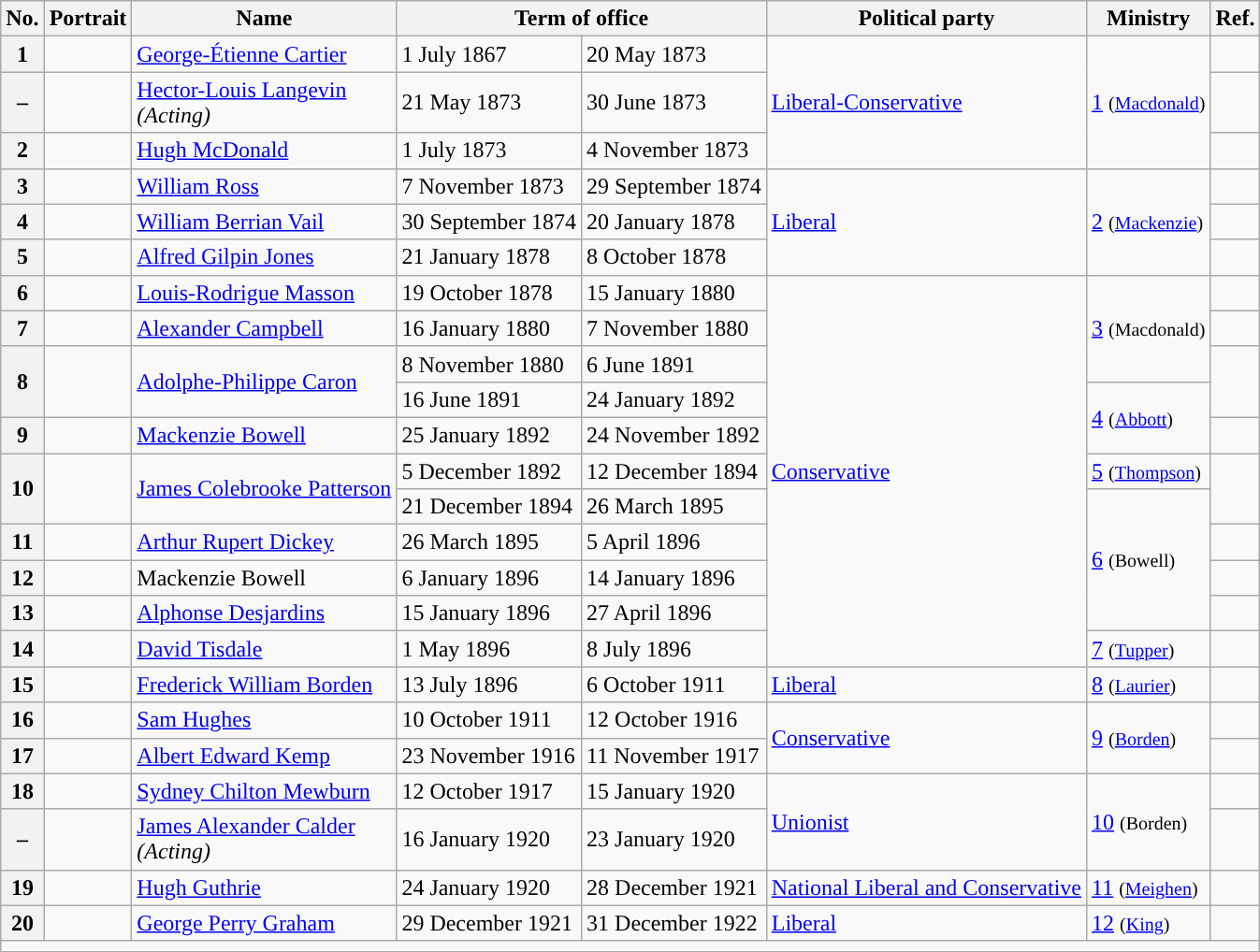<table class="wikitable">
<tr>
<th>No.</th>
<th>Portrait</th>
<th>Name</th>
<th colspan=2>Term of office</th>
<th>Political party</th>
<th>Ministry</th>
<th>Ref.</th>
</tr>
<tr>
<th style="background:">1</th>
<td></td>
<td><a href='#'>George-Étienne Cartier</a></td>
<td>1 July 1867</td>
<td>20 May 1873</td>
<td rowspan=3><a href='#'>Liberal-Conservative</a></td>
<td rowspan=3><a href='#'>1</a> <small>(<a href='#'>Macdonald</a>)</small></td>
<td></td>
</tr>
<tr>
<th style="background:">–</th>
<td></td>
<td><a href='#'>Hector-Louis Langevin</a><br><em>(Acting)</em></td>
<td>21 May 1873</td>
<td>30 June 1873</td>
<td></td>
</tr>
<tr>
<th style="background:">2</th>
<td></td>
<td><a href='#'>Hugh McDonald</a></td>
<td>1 July 1873</td>
<td>4 November 1873</td>
<td></td>
</tr>
<tr>
<th style="background:">3</th>
<td></td>
<td><a href='#'>William Ross</a></td>
<td>7 November 1873</td>
<td>29 September 1874</td>
<td rowspan=3><a href='#'>Liberal</a></td>
<td rowspan=3><a href='#'>2</a> <small>(<a href='#'>Mackenzie</a>)</small></td>
<td></td>
</tr>
<tr>
<th style="background:">4</th>
<td></td>
<td><a href='#'>William Berrian Vail</a></td>
<td>30 September 1874</td>
<td>20 January 1878</td>
<td></td>
</tr>
<tr>
<th style="background:">5</th>
<td></td>
<td><a href='#'>Alfred Gilpin Jones</a></td>
<td>21 January 1878</td>
<td>8 October 1878</td>
<td></td>
</tr>
<tr>
<th style="background:">6</th>
<td></td>
<td><a href='#'>Louis-Rodrigue Masson</a></td>
<td>19 October 1878</td>
<td>15 January 1880</td>
<td rowspan=11><a href='#'>Conservative</a></td>
<td rowspan=3><a href='#'>3</a> <small>(Macdonald)</small></td>
<td></td>
</tr>
<tr>
<th style="background:">7</th>
<td></td>
<td><a href='#'>Alexander Campbell</a></td>
<td>16 January 1880</td>
<td>7 November 1880</td>
<td></td>
</tr>
<tr>
<th rowspan=2 style="background:">8</th>
<td rowspan=2></td>
<td rowspan=2><a href='#'>Adolphe-Philippe Caron</a></td>
<td>8 November 1880</td>
<td>6 June 1891</td>
<td rowspan=2></td>
</tr>
<tr>
<td>16 June 1891</td>
<td>24 January 1892</td>
<td rowspan=2><a href='#'>4</a> <small>(<a href='#'>Abbott</a>)</small></td>
</tr>
<tr>
<th style="background:">9</th>
<td></td>
<td><a href='#'>Mackenzie Bowell</a></td>
<td>25 January 1892</td>
<td>24 November 1892</td>
<td></td>
</tr>
<tr>
<th rowspan=2 style="background:">10</th>
<td rowspan=2></td>
<td rowspan=2><a href='#'>James Colebrooke Patterson</a></td>
<td>5 December 1892</td>
<td>12 December 1894</td>
<td><a href='#'>5</a> <small>(<a href='#'>Thompson</a>)</small></td>
<td rowspan=2></td>
</tr>
<tr>
<td>21 December 1894</td>
<td>26 March 1895</td>
<td rowspan=4><a href='#'>6</a> <small>(Bowell)</small></td>
</tr>
<tr>
<th style="background:">11</th>
<td></td>
<td><a href='#'>Arthur Rupert Dickey</a></td>
<td>26 March 1895</td>
<td>5 April 1896</td>
<td></td>
</tr>
<tr>
<th style="background:">12</th>
<td></td>
<td>Mackenzie Bowell</td>
<td>6 January 1896</td>
<td>14 January  1896</td>
<td></td>
</tr>
<tr>
<th style="background:">13</th>
<td></td>
<td><a href='#'>Alphonse Desjardins</a></td>
<td>15 January 1896</td>
<td>27 April 1896</td>
<td></td>
</tr>
<tr>
<th style="background:">14</th>
<td></td>
<td><a href='#'>David Tisdale</a></td>
<td>1 May 1896</td>
<td>8 July 1896</td>
<td><a href='#'>7</a> <small>(<a href='#'>Tupper</a>)</small></td>
<td></td>
</tr>
<tr>
<th style="background:">15</th>
<td></td>
<td><a href='#'>Frederick William Borden</a></td>
<td>13 July 1896</td>
<td>6 October 1911</td>
<td><a href='#'>Liberal</a></td>
<td><a href='#'>8</a> <small>(<a href='#'>Laurier</a>)</small></td>
<td></td>
</tr>
<tr>
<th style="background:">16</th>
<td></td>
<td><a href='#'>Sam Hughes</a></td>
<td>10 October 1911</td>
<td>12 October 1916</td>
<td rowspan=2><a href='#'>Conservative</a></td>
<td rowspan=2><a href='#'>9</a> <small>(<a href='#'>Borden</a>)</small></td>
<td></td>
</tr>
<tr>
<th style="background:">17</th>
<td></td>
<td><a href='#'>Albert Edward Kemp</a></td>
<td>23 November 1916</td>
<td>11 November 1917</td>
<td></td>
</tr>
<tr>
<th style="background:">18</th>
<td></td>
<td><a href='#'>Sydney Chilton Mewburn</a></td>
<td>12 October 1917</td>
<td>15 January 1920</td>
<td rowspan=3><a href='#'>Unionist</a></td>
<td rowspan=3><a href='#'>10</a> <small>(Borden)</small></td>
<td></td>
</tr>
<tr>
<th style="background:">–</th>
<td></td>
<td><a href='#'>James Alexander Calder</a><br><em>(Acting)</em></td>
<td>16 January 1920</td>
<td>23 January 1920</td>
<td></td>
</tr>
<tr>
<th rowspan=2 style="background:">19</th>
<td rowspan=2></td>
<td rowspan=2><a href='#'>Hugh Guthrie</a></td>
<td rowspan=2>24 January 1920</td>
<td rowspan=2>28 December 1921</td>
<td rowspan=2></td>
</tr>
<tr>
<td><a href='#'>National Liberal and Conservative</a></td>
<td><a href='#'>11</a> <small>(<a href='#'>Meighen</a>)</small></td>
</tr>
<tr>
<th style="background:">20</th>
<td></td>
<td><a href='#'>George Perry Graham</a></td>
<td>29 December 1921</td>
<td>31 December 1922</td>
<td><a href='#'>Liberal</a></td>
<td><a href='#'>12</a> <small>(<a href='#'>King</a>)</small></td>
<td></td>
</tr>
<tr>
<td colspan=8></td>
</tr>
</table>
